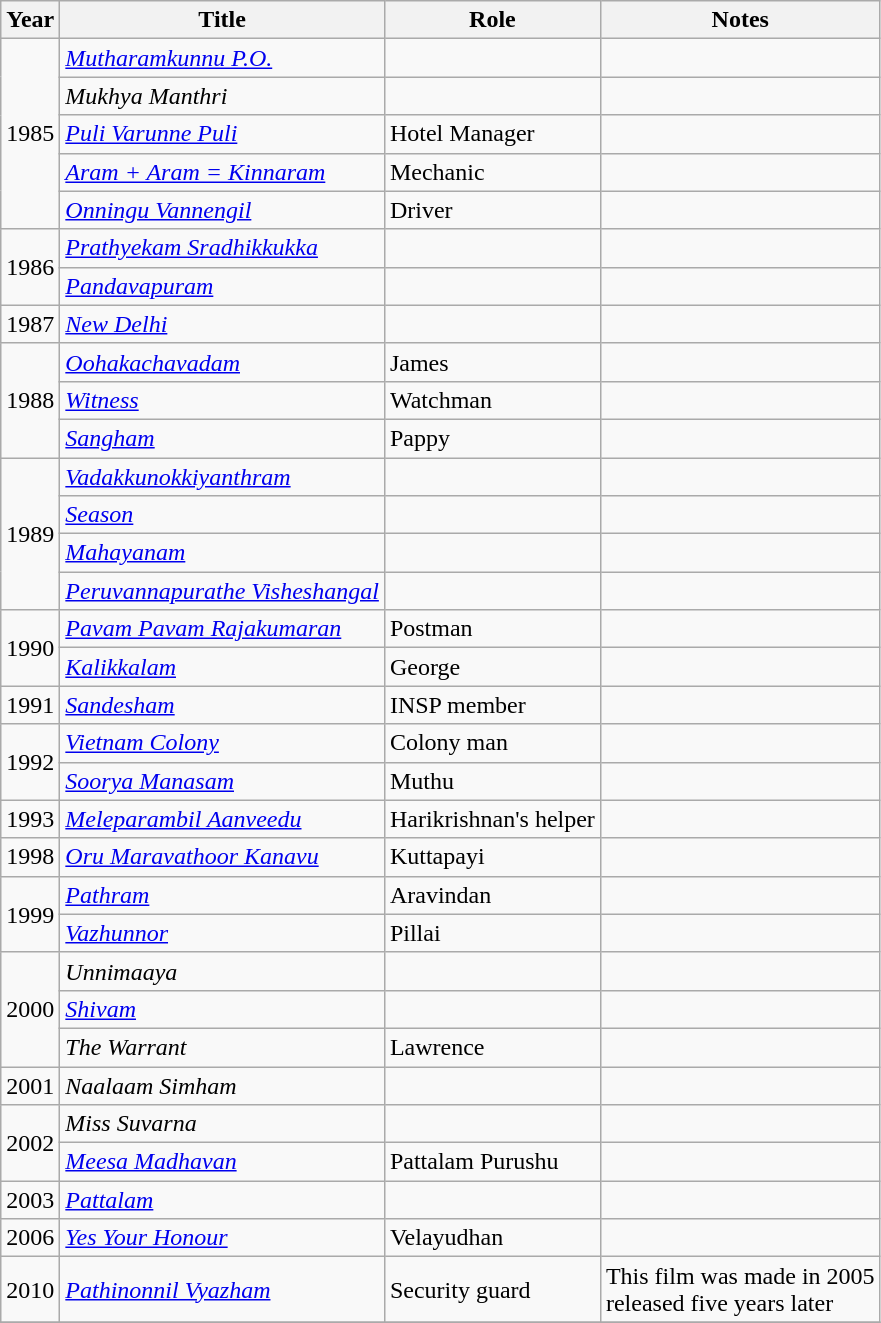<table class="wikitable sortable">
<tr>
<th>Year</th>
<th>Title</th>
<th>Role</th>
<th class="unsortable">Notes</th>
</tr>
<tr>
<td rowspan=5>1985</td>
<td><em><a href='#'>Mutharamkunnu P.O.</a></em></td>
<td></td>
<td></td>
</tr>
<tr>
<td><em>Mukhya Manthri</em></td>
<td></td>
<td></td>
</tr>
<tr>
<td><em><a href='#'>Puli Varunne Puli</a></em></td>
<td>Hotel Manager</td>
<td></td>
</tr>
<tr>
<td><em><a href='#'>Aram + Aram = Kinnaram</a></em></td>
<td>Mechanic</td>
<td></td>
</tr>
<tr>
<td><em><a href='#'>Onningu Vannengil </a></em></td>
<td>Driver</td>
<td></td>
</tr>
<tr>
<td rowspan=2>1986</td>
<td><em><a href='#'>Prathyekam Sradhikkukka</a></em></td>
<td></td>
<td></td>
</tr>
<tr>
<td><em><a href='#'>Pandavapuram</a></em></td>
<td></td>
<td></td>
</tr>
<tr>
<td>1987</td>
<td><em><a href='#'>New Delhi</a></em></td>
<td></td>
<td></td>
</tr>
<tr>
<td rowspan=3>1988</td>
<td><em><a href='#'>Oohakachavadam</a></em></td>
<td>James</td>
<td></td>
</tr>
<tr>
<td><em><a href='#'>Witness</a></em></td>
<td>Watchman</td>
<td></td>
</tr>
<tr>
<td><em><a href='#'>Sangham</a></em></td>
<td>Pappy</td>
<td></td>
</tr>
<tr>
<td rowspan=4>1989</td>
<td><em><a href='#'>Vadakkunokkiyanthram</a></em></td>
<td></td>
<td></td>
</tr>
<tr>
<td><em><a href='#'>Season</a></em></td>
<td></td>
<td></td>
</tr>
<tr>
<td><em><a href='#'>Mahayanam</a></em></td>
<td></td>
<td></td>
</tr>
<tr>
<td><em><a href='#'>Peruvannapurathe Visheshangal</a></em></td>
<td></td>
<td></td>
</tr>
<tr>
<td rowspan=2>1990</td>
<td><em><a href='#'>Pavam Pavam Rajakumaran</a></em></td>
<td>Postman</td>
<td></td>
</tr>
<tr>
<td><em><a href='#'>Kalikkalam</a></em></td>
<td>George</td>
<td></td>
</tr>
<tr>
<td>1991</td>
<td><em><a href='#'>Sandesham</a></em></td>
<td>INSP member</td>
<td></td>
</tr>
<tr>
<td rowspan=2>1992</td>
<td><em><a href='#'>Vietnam Colony</a></em></td>
<td>Colony man</td>
<td></td>
</tr>
<tr>
<td><em><a href='#'>Soorya Manasam</a></em></td>
<td>Muthu</td>
<td></td>
</tr>
<tr>
<td>1993</td>
<td><em><a href='#'>Meleparambil Aanveedu</a></em></td>
<td>Harikrishnan's helper</td>
<td></td>
</tr>
<tr>
<td>1998</td>
<td><em><a href='#'>Oru Maravathoor Kanavu</a></em></td>
<td>Kuttapayi</td>
<td></td>
</tr>
<tr>
<td rowspan=2>1999</td>
<td><em><a href='#'>Pathram</a></em></td>
<td>Aravindan</td>
<td></td>
</tr>
<tr>
<td><em><a href='#'>Vazhunnor</a></em></td>
<td>Pillai</td>
<td></td>
</tr>
<tr>
<td rowspan=3>2000</td>
<td><em>Unnimaaya</em></td>
<td></td>
<td></td>
</tr>
<tr>
<td><em><a href='#'>Shivam</a></em></td>
<td></td>
<td></td>
</tr>
<tr>
<td><em>The Warrant</em></td>
<td>Lawrence</td>
<td></td>
</tr>
<tr>
<td>2001</td>
<td><em>Naalaam Simham</em></td>
<td></td>
<td></td>
</tr>
<tr>
<td rowspan=2>2002</td>
<td><em>Miss Suvarna</em></td>
<td></td>
<td></td>
</tr>
<tr>
<td><em><a href='#'>Meesa Madhavan</a></em></td>
<td>Pattalam Purushu</td>
<td></td>
</tr>
<tr>
<td>2003</td>
<td><em><a href='#'>Pattalam</a></em></td>
<td></td>
<td></td>
</tr>
<tr>
<td>2006</td>
<td><em><a href='#'>Yes Your Honour</a></em></td>
<td>Velayudhan</td>
<td></td>
</tr>
<tr>
<td>2010</td>
<td><em><a href='#'>Pathinonnil Vyazham</a></em></td>
<td>Security guard</td>
<td>This film was made in 2005<br>released five years later</td>
</tr>
<tr>
</tr>
</table>
